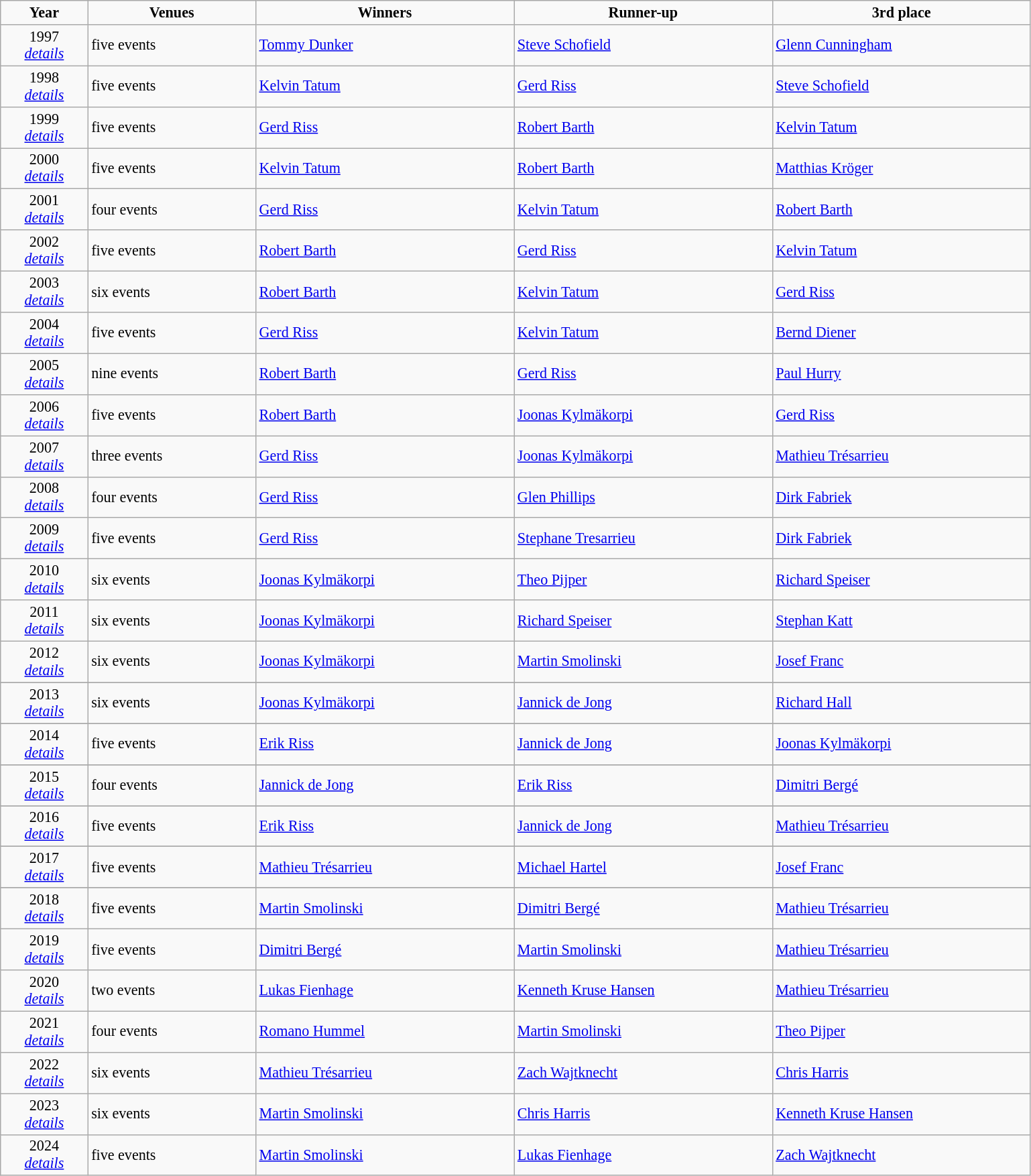<table class="wikitable" style="font-size: 92%">
<tr align=center>
<td width=80px  ><strong>Year</strong></td>
<td width=160px ><strong>Venues</strong></td>
<td width=250px ><strong>Winners</strong></td>
<td width=250px ><strong>Runner-up</strong></td>
<td width=250px ><strong>3rd place</strong></td>
</tr>
<tr>
<td align=center>1997 <br><em><a href='#'>details</a></em></td>
<td>five events</td>
<td> <a href='#'>Tommy Dunker</a></td>
<td> <a href='#'>Steve Schofield</a></td>
<td> <a href='#'>Glenn Cunningham</a></td>
</tr>
<tr>
<td align=center>1998 <br><em><a href='#'>details</a></em></td>
<td>five events</td>
<td> <a href='#'>Kelvin Tatum</a></td>
<td> <a href='#'>Gerd Riss</a></td>
<td> <a href='#'>Steve Schofield</a></td>
</tr>
<tr>
<td align=center>1999 <br><em><a href='#'>details</a></em></td>
<td>five events</td>
<td> <a href='#'>Gerd Riss</a></td>
<td> <a href='#'>Robert Barth</a></td>
<td> <a href='#'>Kelvin Tatum</a></td>
</tr>
<tr>
<td align=center>2000 <br><em><a href='#'>details</a></em></td>
<td>five events</td>
<td> <a href='#'>Kelvin Tatum</a></td>
<td> <a href='#'>Robert Barth</a></td>
<td> <a href='#'>Matthias Kröger</a></td>
</tr>
<tr>
<td align=center>2001 <br><em><a href='#'>details</a></em></td>
<td>four events</td>
<td> <a href='#'>Gerd Riss</a></td>
<td> <a href='#'>Kelvin Tatum</a></td>
<td> <a href='#'>Robert Barth</a></td>
</tr>
<tr>
<td align=center>2002 <br><em><a href='#'>details</a></em></td>
<td>five events</td>
<td> <a href='#'>Robert Barth</a></td>
<td> <a href='#'>Gerd Riss</a></td>
<td> <a href='#'>Kelvin Tatum</a></td>
</tr>
<tr>
<td align=center>2003 <br><em><a href='#'>details</a></em></td>
<td>six events</td>
<td> <a href='#'>Robert Barth</a></td>
<td> <a href='#'>Kelvin Tatum</a></td>
<td> <a href='#'>Gerd Riss</a></td>
</tr>
<tr>
<td align=center>2004 <br><em><a href='#'>details</a></em></td>
<td>five events</td>
<td> <a href='#'>Gerd Riss</a></td>
<td> <a href='#'>Kelvin Tatum</a></td>
<td> <a href='#'>Bernd Diener</a></td>
</tr>
<tr>
<td align=center>2005 <br><em><a href='#'>details</a></em></td>
<td>nine events</td>
<td> <a href='#'>Robert Barth</a></td>
<td> <a href='#'>Gerd Riss</a></td>
<td> <a href='#'>Paul Hurry</a></td>
</tr>
<tr>
<td align=center>2006 <br><em><a href='#'>details</a></em></td>
<td>five events</td>
<td> <a href='#'>Robert Barth</a></td>
<td> <a href='#'>Joonas Kylmäkorpi</a></td>
<td> <a href='#'>Gerd Riss</a></td>
</tr>
<tr>
<td align=center>2007 <br><em><a href='#'>details</a></em></td>
<td>three events</td>
<td> <a href='#'>Gerd Riss</a></td>
<td> <a href='#'>Joonas Kylmäkorpi</a></td>
<td> <a href='#'>Mathieu Trésarrieu</a></td>
</tr>
<tr>
<td align=center>2008 <br><em><a href='#'>details</a></em></td>
<td>four events</td>
<td> <a href='#'>Gerd Riss</a></td>
<td> <a href='#'>Glen Phillips</a></td>
<td> <a href='#'>Dirk Fabriek</a></td>
</tr>
<tr>
<td align=center>2009 <br><em><a href='#'>details</a></em></td>
<td>five events</td>
<td> <a href='#'>Gerd Riss</a></td>
<td> <a href='#'>Stephane Tresarrieu</a></td>
<td> <a href='#'>Dirk Fabriek</a></td>
</tr>
<tr>
<td align=center>2010 <br><em><a href='#'>details</a></em></td>
<td>six events</td>
<td> <a href='#'>Joonas Kylmäkorpi</a></td>
<td> <a href='#'>Theo Pijper</a></td>
<td> <a href='#'>Richard Speiser</a></td>
</tr>
<tr>
<td align=center>2011 <br><em><a href='#'>details</a></em></td>
<td>six events</td>
<td> <a href='#'>Joonas Kylmäkorpi</a></td>
<td> <a href='#'>Richard Speiser</a></td>
<td> <a href='#'>Stephan Katt</a></td>
</tr>
<tr>
<td align=center>2012 <br><em><a href='#'>details</a></em></td>
<td>six events</td>
<td> <a href='#'>Joonas Kylmäkorpi</a></td>
<td> <a href='#'>Martin Smolinski</a></td>
<td> <a href='#'>Josef Franc</a></td>
</tr>
<tr align=center>
</tr>
<tr>
<td align=center>2013 <br><em><a href='#'>details</a></em></td>
<td>six events</td>
<td> <a href='#'>Joonas Kylmäkorpi</a></td>
<td> <a href='#'>Jannick de Jong</a></td>
<td> <a href='#'>Richard Hall</a></td>
</tr>
<tr align=center>
</tr>
<tr>
<td align=center>2014 <br><em><a href='#'>details</a></em></td>
<td>five events</td>
<td> <a href='#'>Erik Riss</a></td>
<td> <a href='#'>Jannick de Jong</a></td>
<td> <a href='#'>Joonas Kylmäkorpi</a></td>
</tr>
<tr align=center>
</tr>
<tr>
<td align=center>2015 <br><em><a href='#'>details</a></em></td>
<td>four events</td>
<td> <a href='#'>Jannick de Jong</a></td>
<td> <a href='#'>Erik Riss</a></td>
<td> <a href='#'>Dimitri Bergé</a></td>
</tr>
<tr align=center>
</tr>
<tr>
<td align=center>2016 <br><em><a href='#'>details</a></em> </td>
<td>five events</td>
<td> <a href='#'>Erik Riss</a></td>
<td> <a href='#'>Jannick de Jong</a></td>
<td> <a href='#'>Mathieu Trésarrieu</a></td>
</tr>
<tr align=center>
</tr>
<tr>
<td align=center>2017 <br><em><a href='#'>details</a></em></td>
<td>five events</td>
<td> <a href='#'>Mathieu Trésarrieu</a></td>
<td> <a href='#'>Michael Hartel</a></td>
<td> <a href='#'>Josef Franc</a></td>
</tr>
<tr align=center>
</tr>
<tr>
<td align=center>2018 <br><em><a href='#'>details</a></em></td>
<td>five events</td>
<td> <a href='#'>Martin Smolinski</a></td>
<td> <a href='#'>Dimitri Bergé</a></td>
<td> <a href='#'>Mathieu Trésarrieu</a></td>
</tr>
<tr>
<td align=center>2019 <br><em><a href='#'>details</a></em></td>
<td>five events</td>
<td> <a href='#'>Dimitri Bergé</a></td>
<td> <a href='#'>Martin Smolinski</a></td>
<td> <a href='#'>Mathieu Trésarrieu</a></td>
</tr>
<tr>
<td align=center>2020 <br><em><a href='#'>details</a></em></td>
<td>two events</td>
<td> <a href='#'>Lukas Fienhage</a></td>
<td> <a href='#'>Kenneth Kruse Hansen</a></td>
<td> <a href='#'>Mathieu Trésarrieu</a></td>
</tr>
<tr>
<td align=center>2021 <br><em><a href='#'>details</a></em></td>
<td>four events</td>
<td> <a href='#'>Romano Hummel</a></td>
<td> <a href='#'>Martin Smolinski</a></td>
<td> <a href='#'>Theo Pijper</a></td>
</tr>
<tr>
<td align=center>2022 <br><em><a href='#'>details</a></em></td>
<td>six events</td>
<td> <a href='#'>Mathieu Trésarrieu</a></td>
<td> <a href='#'>Zach Wajtknecht</a></td>
<td> <a href='#'>Chris Harris</a></td>
</tr>
<tr>
<td align=center>2023 <br><em><a href='#'>details</a></em></td>
<td>six events</td>
<td> <a href='#'>Martin Smolinski</a></td>
<td> <a href='#'>Chris Harris</a></td>
<td> <a href='#'>Kenneth Kruse Hansen</a></td>
</tr>
<tr>
<td align=center>2024 <br><em><a href='#'>details</a></em></td>
<td>five events</td>
<td> <a href='#'>Martin Smolinski</a></td>
<td> <a href='#'>Lukas Fienhage</a></td>
<td> <a href='#'>Zach Wajtknecht</a></td>
</tr>
</table>
